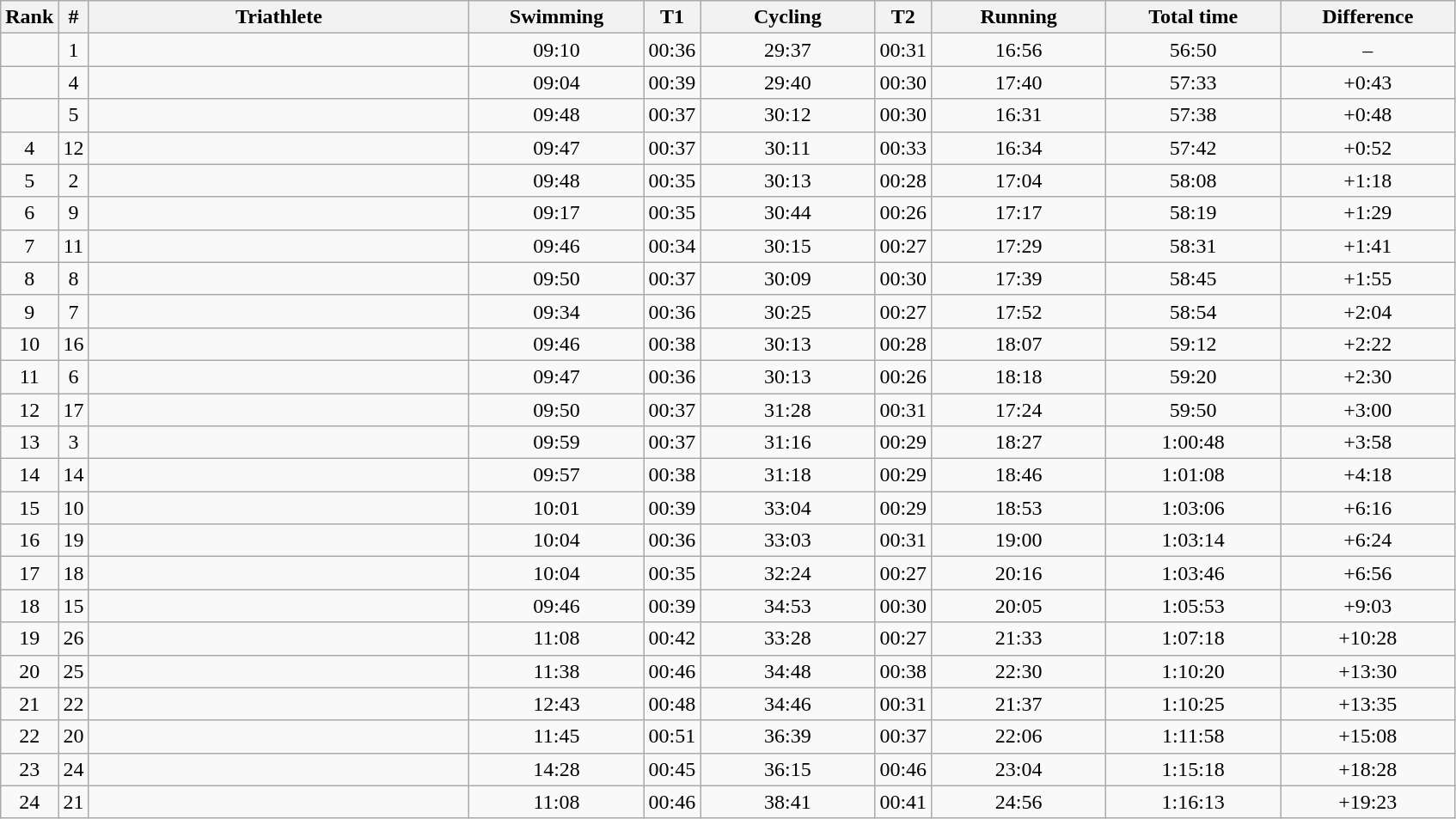<table class="wikitable sortable" style="text-align:center">
<tr>
<th>Rank</th>
<th>#</th>
<th style="width:18em">Triathlete</th>
<th style="width:8em">Swimming</th>
<th>T1</th>
<th style="width:8em">Cycling</th>
<th>T2</th>
<th style="width:8em">Running</th>
<th style="width:8em">Total time</th>
<th style="width:8em">Difference</th>
</tr>
<tr>
<td></td>
<td>1</td>
<td align=left></td>
<td>09:10</td>
<td>00:36</td>
<td>29:37</td>
<td>00:31</td>
<td>16:56</td>
<td>56:50</td>
<td>–</td>
</tr>
<tr>
<td></td>
<td>4</td>
<td align=left></td>
<td>09:04</td>
<td>00:39</td>
<td>29:40</td>
<td>00:30</td>
<td>17:40</td>
<td>57:33</td>
<td>+0:43</td>
</tr>
<tr>
<td></td>
<td>5</td>
<td align=left></td>
<td>09:48</td>
<td>00:37</td>
<td>30:12</td>
<td>00:30</td>
<td>16:31</td>
<td>57:38</td>
<td>+0:48</td>
</tr>
<tr>
<td>4</td>
<td>12</td>
<td align=left></td>
<td>09:47</td>
<td>00:37</td>
<td>30:11</td>
<td>00:33</td>
<td>16:34</td>
<td>57:42</td>
<td>+0:52</td>
</tr>
<tr>
<td>5</td>
<td>2</td>
<td align=left></td>
<td>09:48</td>
<td>00:35</td>
<td>30:13</td>
<td>00:28</td>
<td>17:04</td>
<td>58:08</td>
<td>+1:18</td>
</tr>
<tr>
<td>6</td>
<td>9</td>
<td align=left></td>
<td>09:17</td>
<td>00:35</td>
<td>30:44</td>
<td>00:26</td>
<td>17:17</td>
<td>58:19</td>
<td>+1:29</td>
</tr>
<tr>
<td>7</td>
<td>11</td>
<td align=left></td>
<td>09:46</td>
<td>00:34</td>
<td>30:15</td>
<td>00:27</td>
<td>17:29</td>
<td>58:31</td>
<td>+1:41</td>
</tr>
<tr>
<td>8</td>
<td>8</td>
<td align=left></td>
<td>09:50</td>
<td>00:37</td>
<td>30:09</td>
<td>00:30</td>
<td>17:39</td>
<td>58:45</td>
<td>+1:55</td>
</tr>
<tr>
<td>9</td>
<td>7</td>
<td align=left></td>
<td>09:34</td>
<td>00:36</td>
<td>30:25</td>
<td>00:27</td>
<td>17:52</td>
<td>58:54</td>
<td>+2:04</td>
</tr>
<tr>
<td>10</td>
<td>16</td>
<td align=left></td>
<td>09:46</td>
<td>00:38</td>
<td>30:13</td>
<td>00:28</td>
<td>18:07</td>
<td>59:12</td>
<td>+2:22</td>
</tr>
<tr>
<td>11</td>
<td>6</td>
<td align=left></td>
<td>09:47</td>
<td>00:36</td>
<td>30:13</td>
<td>00:26</td>
<td>18:18</td>
<td>59:20</td>
<td>+2:30</td>
</tr>
<tr>
<td>12</td>
<td>17</td>
<td align=left></td>
<td>09:50</td>
<td>00:37</td>
<td>31:28</td>
<td>00:31</td>
<td>17:24</td>
<td>59:50</td>
<td>+3:00</td>
</tr>
<tr>
<td>13</td>
<td>3</td>
<td align=left></td>
<td>09:59</td>
<td>00:37</td>
<td>31:16</td>
<td>00:29</td>
<td>18:27</td>
<td>1:00:48</td>
<td>+3:58</td>
</tr>
<tr>
<td>14</td>
<td>14</td>
<td align=left></td>
<td>09:57</td>
<td>00:38</td>
<td>31:18</td>
<td>00:29</td>
<td>18:46</td>
<td>1:01:08</td>
<td>+4:18</td>
</tr>
<tr>
<td>15</td>
<td>10</td>
<td align=left></td>
<td>10:01</td>
<td>00:39</td>
<td>33:04</td>
<td>00:29</td>
<td>18:53</td>
<td>1:03:06</td>
<td>+6:16</td>
</tr>
<tr>
<td>16</td>
<td>19</td>
<td align=left></td>
<td>10:04</td>
<td>00:36</td>
<td>33:03</td>
<td>00:31</td>
<td>19:00</td>
<td>1:03:14</td>
<td>+6:24</td>
</tr>
<tr>
<td>17</td>
<td>18</td>
<td align=left></td>
<td>10:04</td>
<td>00:35</td>
<td>32:24</td>
<td>00:27</td>
<td>20:16</td>
<td>1:03:46</td>
<td>+6:56</td>
</tr>
<tr>
<td>18</td>
<td>15</td>
<td align=left></td>
<td>09:46</td>
<td>00:39</td>
<td>34:53</td>
<td>00:30</td>
<td>20:05</td>
<td>1:05:53</td>
<td>+9:03</td>
</tr>
<tr>
<td>19</td>
<td>26</td>
<td align=left></td>
<td>11:08</td>
<td>00:42</td>
<td>33:28</td>
<td>00:27</td>
<td>21:33</td>
<td>1:07:18</td>
<td>+10:28</td>
</tr>
<tr>
<td>20</td>
<td>25</td>
<td align=left></td>
<td>11:38</td>
<td>00:46</td>
<td>34:48</td>
<td>00:38</td>
<td>22:30</td>
<td>1:10:20</td>
<td>+13:30</td>
</tr>
<tr>
<td>21</td>
<td>22</td>
<td align=left></td>
<td>12:43</td>
<td>00:48</td>
<td>34:46</td>
<td>00:31</td>
<td>21:37</td>
<td>1:10:25</td>
<td>+13:35</td>
</tr>
<tr>
<td>22</td>
<td>20</td>
<td align=left></td>
<td>11:45</td>
<td>00:51</td>
<td>36:39</td>
<td>00:37</td>
<td>22:06</td>
<td>1:11:58</td>
<td>+15:08</td>
</tr>
<tr>
<td>23</td>
<td>24</td>
<td align=left></td>
<td>14:28</td>
<td>00:45</td>
<td>36:15</td>
<td>00:46</td>
<td>23:04</td>
<td>1:15:18</td>
<td>+18:28</td>
</tr>
<tr>
<td>24</td>
<td>21</td>
<td align=left></td>
<td>11:08</td>
<td>00:46</td>
<td>38:41</td>
<td>00:41</td>
<td>24:56</td>
<td>1:16:13</td>
<td>+19:23</td>
</tr>
</table>
